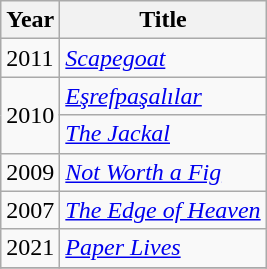<table class="wikitable sortable">
<tr>
<th>Year</th>
<th>Title</th>
</tr>
<tr>
<td>2011</td>
<td><em><a href='#'>Scapegoat</a></em></td>
</tr>
<tr>
<td rowspan="2">2010</td>
<td><em><a href='#'>Eşrefpaşalılar</a></em></td>
</tr>
<tr>
<td><em><a href='#'>The Jackal</a></em></td>
</tr>
<tr>
<td>2009</td>
<td><em><a href='#'>Not Worth a Fig</a></em></td>
</tr>
<tr>
<td>2007</td>
<td><em><a href='#'>The Edge of Heaven</a></em></td>
</tr>
<tr>
<td>2021</td>
<td><em><a href='#'>Paper Lives</a></em></td>
</tr>
<tr>
</tr>
</table>
